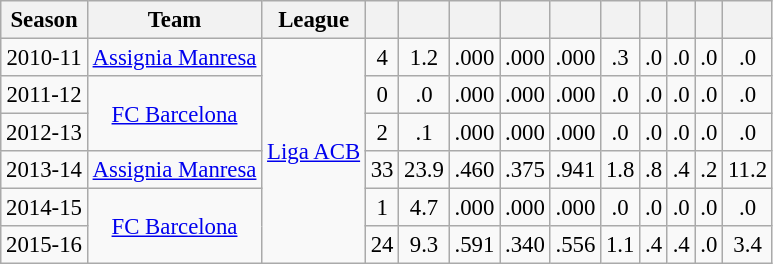<table class="wikitable sortable" style="font-size:95%; text-align:center;">
<tr>
<th>Season</th>
<th>Team</th>
<th>League</th>
<th></th>
<th></th>
<th></th>
<th></th>
<th></th>
<th></th>
<th></th>
<th></th>
<th></th>
<th></th>
</tr>
<tr>
<td>2010-11</td>
<td><a href='#'>Assignia Manresa</a></td>
<td rowspan="6"><a href='#'>Liga ACB</a></td>
<td>4</td>
<td>1.2</td>
<td>.000</td>
<td>.000</td>
<td>.000</td>
<td>.3</td>
<td>.0</td>
<td>.0</td>
<td>.0</td>
<td>.0</td>
</tr>
<tr>
<td>2011-12</td>
<td rowspan="2"><a href='#'>FC Barcelona</a></td>
<td>0</td>
<td>.0</td>
<td>.000</td>
<td>.000</td>
<td>.000</td>
<td>.0</td>
<td>.0</td>
<td>.0</td>
<td>.0</td>
<td>.0</td>
</tr>
<tr>
<td>2012-13</td>
<td>2</td>
<td>.1</td>
<td>.000</td>
<td>.000</td>
<td>.000</td>
<td>.0</td>
<td>.0</td>
<td>.0</td>
<td>.0</td>
<td>.0</td>
</tr>
<tr>
<td>2013-14</td>
<td><a href='#'>Assignia Manresa</a></td>
<td>33</td>
<td>23.9</td>
<td>.460</td>
<td>.375</td>
<td>.941</td>
<td>1.8</td>
<td>.8</td>
<td>.4</td>
<td>.2</td>
<td>11.2</td>
</tr>
<tr>
<td>2014-15</td>
<td rowspan="2"><a href='#'>FC Barcelona</a></td>
<td>1</td>
<td>4.7</td>
<td>.000</td>
<td>.000</td>
<td>.000</td>
<td>.0</td>
<td>.0</td>
<td>.0</td>
<td>.0</td>
<td>.0</td>
</tr>
<tr>
<td>2015-16</td>
<td>24</td>
<td>9.3</td>
<td>.591</td>
<td>.340</td>
<td>.556</td>
<td>1.1</td>
<td>.4</td>
<td>.4</td>
<td>.0</td>
<td>3.4</td>
</tr>
</table>
